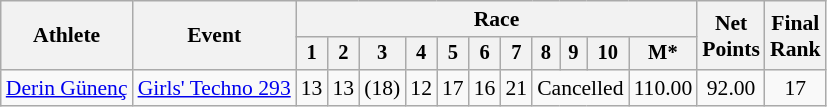<table class="wikitable" style="font-size:90%">
<tr>
<th rowspan="2">Athlete</th>
<th rowspan="2">Event</th>
<th colspan=11>Race</th>
<th rowspan=2>Net<br>Points</th>
<th rowspan=2>Final <br>Rank</th>
</tr>
<tr style="font-size:95%">
<th>1</th>
<th>2</th>
<th>3</th>
<th>4</th>
<th>5</th>
<th>6</th>
<th>7</th>
<th>8</th>
<th>9</th>
<th>10</th>
<th>M*</th>
</tr>
<tr align=center>
<td align=left><a href='#'>Derin Günenç</a></td>
<td align=left><a href='#'>Girls' Techno 293</a></td>
<td>13</td>
<td>13</td>
<td>(18)</td>
<td>12</td>
<td>17</td>
<td>16</td>
<td>21</td>
<td colspan=3>Cancelled</td>
<td>110.00</td>
<td>92.00</td>
<td>17</td>
</tr>
</table>
